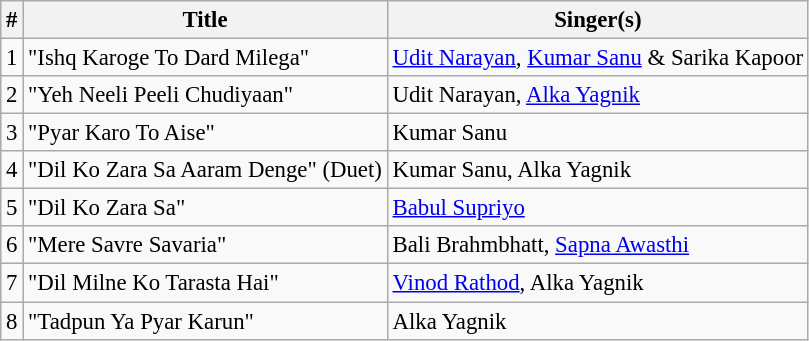<table class="wikitable" style="font-size:95%;">
<tr>
<th>#</th>
<th>Title</th>
<th>Singer(s)</th>
</tr>
<tr>
<td>1</td>
<td>"Ishq Karoge To Dard Milega"</td>
<td><a href='#'>Udit Narayan</a>, <a href='#'>Kumar Sanu</a> & Sarika Kapoor</td>
</tr>
<tr>
<td>2</td>
<td>"Yeh Neeli Peeli Chudiyaan"</td>
<td>Udit Narayan, <a href='#'>Alka Yagnik</a></td>
</tr>
<tr>
<td>3</td>
<td>"Pyar Karo To Aise"</td>
<td>Kumar Sanu</td>
</tr>
<tr>
<td>4</td>
<td>"Dil Ko Zara Sa Aaram Denge" (Duet)</td>
<td>Kumar Sanu, Alka Yagnik</td>
</tr>
<tr>
<td>5</td>
<td>"Dil Ko Zara Sa"</td>
<td><a href='#'>Babul Supriyo</a></td>
</tr>
<tr>
<td>6</td>
<td>"Mere Savre Savaria"</td>
<td>Bali Brahmbhatt, <a href='#'>Sapna Awasthi</a></td>
</tr>
<tr>
<td>7</td>
<td>"Dil Milne Ko Tarasta Hai"</td>
<td><a href='#'>Vinod Rathod</a>, Alka Yagnik</td>
</tr>
<tr>
<td>8</td>
<td>"Tadpun Ya Pyar Karun"</td>
<td>Alka Yagnik</td>
</tr>
</table>
